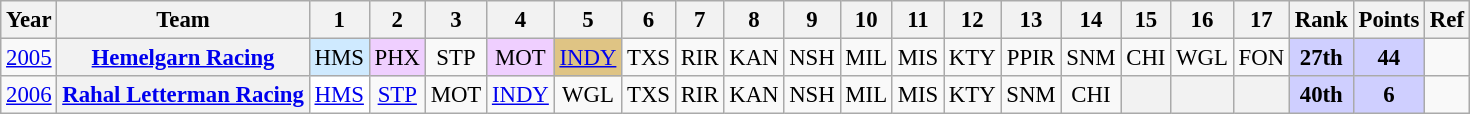<table class="wikitable" style="text-align:center; font-size:95%">
<tr>
<th>Year</th>
<th>Team</th>
<th>1</th>
<th>2</th>
<th>3</th>
<th>4</th>
<th>5</th>
<th>6</th>
<th>7</th>
<th>8</th>
<th>9</th>
<th>10</th>
<th>11</th>
<th>12</th>
<th>13</th>
<th>14</th>
<th>15</th>
<th>16</th>
<th>17</th>
<th>Rank</th>
<th>Points</th>
<th>Ref</th>
</tr>
<tr>
<td><a href='#'>2005</a></td>
<th><a href='#'>Hemelgarn Racing</a></th>
<td style="background:#CFEAFF;">HMS<br></td>
<td style="background:#EFCFFF;">PHX<br></td>
<td>STP</td>
<td style="background:#EFCFFF;">MOT<br></td>
<td style="background:#DFC484;"><a href='#'>INDY</a><br></td>
<td>TXS</td>
<td>RIR</td>
<td>KAN</td>
<td>NSH</td>
<td>MIL</td>
<td>MIS</td>
<td>KTY</td>
<td>PPIR</td>
<td>SNM</td>
<td>CHI</td>
<td>WGL</td>
<td>FON</td>
<td style="background:#CFCFFF;"><strong>27th</strong></td>
<td style="background:#CFCFFF;"><strong>44</strong></td>
<td></td>
</tr>
<tr>
<td><a href='#'>2006</a></td>
<th><a href='#'>Rahal Letterman Racing</a></th>
<td style="background:#FFFFFF;"><a href='#'>HMS</a><br></td>
<td><a href='#'>STP</a></td>
<td>MOT</td>
<td><a href='#'>INDY</a></td>
<td>WGL</td>
<td>TXS</td>
<td>RIR</td>
<td>KAN</td>
<td>NSH</td>
<td>MIL</td>
<td>MIS</td>
<td>KTY</td>
<td>SNM</td>
<td>CHI</td>
<th></th>
<th></th>
<th></th>
<td style="background:#CFCFFF;"><strong>40th</strong></td>
<td style="background:#CFCFFF;"><strong>6</strong></td>
<td></td>
</tr>
</table>
